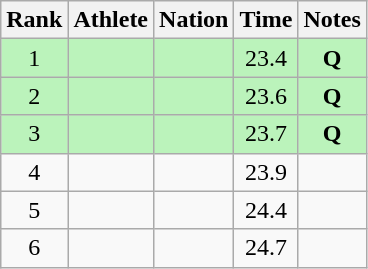<table class="wikitable sortable" style="text-align:center">
<tr>
<th>Rank</th>
<th>Athlete</th>
<th>Nation</th>
<th>Time</th>
<th>Notes</th>
</tr>
<tr bgcolor=#bbf3bb>
<td>1</td>
<td align=left></td>
<td align=left></td>
<td>23.4</td>
<td><strong>Q</strong></td>
</tr>
<tr bgcolor=#bbf3bb>
<td>2</td>
<td align=left></td>
<td align=left></td>
<td>23.6</td>
<td><strong>Q</strong></td>
</tr>
<tr bgcolor=#bbf3bb>
<td>3</td>
<td align=left></td>
<td align=left></td>
<td>23.7</td>
<td><strong>Q</strong></td>
</tr>
<tr>
<td>4</td>
<td align=left></td>
<td align=left></td>
<td>23.9</td>
<td></td>
</tr>
<tr>
<td>5</td>
<td align=left></td>
<td align=left></td>
<td>24.4</td>
<td></td>
</tr>
<tr>
<td>6</td>
<td align=left></td>
<td align=left></td>
<td>24.7</td>
<td></td>
</tr>
</table>
